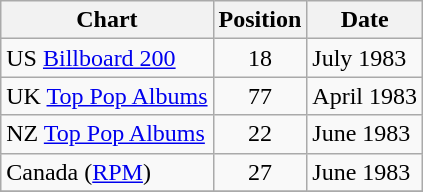<table class="wikitable" border="1">
<tr>
<th>Chart</th>
<th align="center">Position</th>
<th>Date</th>
</tr>
<tr>
<td>US <a href='#'>Billboard 200</a></td>
<td align="center">18</td>
<td>July 1983</td>
</tr>
<tr>
<td>UK <a href='#'>Top Pop Albums</a></td>
<td align="center">77</td>
<td>April 1983</td>
</tr>
<tr>
<td>NZ <a href='#'>Top Pop Albums</a></td>
<td align="center">22</td>
<td>June 1983</td>
</tr>
<tr>
<td>Canada (<a href='#'>RPM</a>)</td>
<td align="center">27</td>
<td>June 1983</td>
</tr>
<tr>
</tr>
</table>
